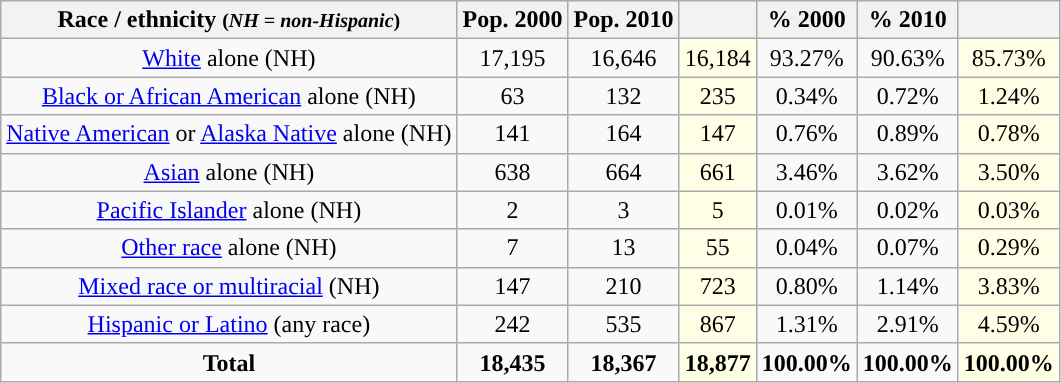<table class="wikitable" style="text-align:center;">
<tr>
<th>Race / ethnicity <small>(<em>NH = non-Hispanic</em>)</small></th>
<th>Pop. 2000</th>
<th>Pop. 2010</th>
<th></th>
<th>% 2000</th>
<th>% 2010</th>
<th></th>
</tr>
<tr>
<td><a href='#'>White</a> alone (NH)</td>
<td>17,195</td>
<td>16,646</td>
<td style='background: #ffffe6;'>16,184</td>
<td>93.27%</td>
<td>90.63%</td>
<td style='background: #ffffe6;'>85.73%</td>
</tr>
<tr>
<td><a href='#'>Black or African American</a> alone (NH)</td>
<td>63</td>
<td>132</td>
<td style='background: #ffffe6;'>235</td>
<td>0.34%</td>
<td>0.72%</td>
<td style='background: #ffffe6;'>1.24%</td>
</tr>
<tr>
<td><a href='#'>Native American</a> or <a href='#'>Alaska Native</a> alone (NH)</td>
<td>141</td>
<td>164</td>
<td style='background: #ffffe6;'>147</td>
<td>0.76%</td>
<td>0.89%</td>
<td style='background: #ffffe6;'>0.78%</td>
</tr>
<tr>
<td><a href='#'>Asian</a> alone (NH)</td>
<td>638</td>
<td>664</td>
<td style='background: #ffffe6;'>661</td>
<td>3.46%</td>
<td>3.62%</td>
<td style='background: #ffffe6;'>3.50%</td>
</tr>
<tr>
<td><a href='#'>Pacific Islander</a> alone (NH)</td>
<td>2</td>
<td>3</td>
<td style='background: #ffffe6;'>5</td>
<td>0.01%</td>
<td>0.02%</td>
<td style='background: #ffffe6;'>0.03%</td>
</tr>
<tr>
<td><a href='#'>Other race</a> alone (NH)</td>
<td>7</td>
<td>13</td>
<td style='background: #ffffe6;'>55</td>
<td>0.04%</td>
<td>0.07%</td>
<td style='background: #ffffe6;'>0.29%</td>
</tr>
<tr>
<td><a href='#'>Mixed race or multiracial</a> (NH)</td>
<td>147</td>
<td>210</td>
<td style='background: #ffffe6;'>723</td>
<td>0.80%</td>
<td>1.14%</td>
<td style='background: #ffffe6;'>3.83%</td>
</tr>
<tr>
<td><a href='#'>Hispanic or Latino</a> (any race)</td>
<td>242</td>
<td>535</td>
<td style='background: #ffffe6;'>867</td>
<td>1.31%</td>
<td>2.91%</td>
<td style='background: #ffffe6;'>4.59%</td>
</tr>
<tr>
<td><strong>Total</strong></td>
<td><strong>18,435</strong></td>
<td><strong>18,367</strong></td>
<td style='background: #ffffe6;'><strong>18,877</strong></td>
<td><strong>100.00%</strong></td>
<td><strong>100.00%</strong></td>
<td style='background: #ffffe6;'><strong>100.00%</strong></td>
</tr>
</table>
